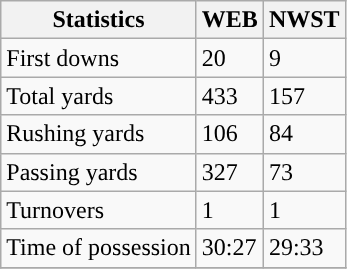<table class="wikitable" style="float: left;">
<tr>
<th>Statistics</th>
<th>WEB</th>
<th>NWST</th>
</tr>
<tr>
<td>First downs</td>
<td>20</td>
<td>9</td>
</tr>
<tr>
<td>Total yards</td>
<td>433</td>
<td>157</td>
</tr>
<tr>
<td>Rushing yards</td>
<td>106</td>
<td>84</td>
</tr>
<tr>
<td>Passing yards</td>
<td>327</td>
<td>73</td>
</tr>
<tr>
<td>Turnovers</td>
<td>1</td>
<td>1</td>
</tr>
<tr>
<td>Time of possession</td>
<td>30:27</td>
<td>29:33</td>
</tr>
<tr>
</tr>
</table>
